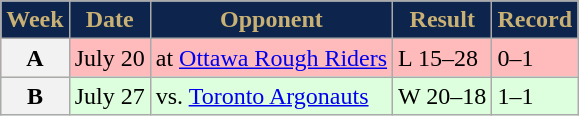<table class="wikitable sortable">
<tr>
<th style="background:#0d254c;color:#c9b074;">Week</th>
<th style="background:#0d254c;color:#c9b074;">Date</th>
<th style="background:#0d254c;color:#c9b074;">Opponent</th>
<th style="background:#0d254c;color:#c9b074;">Result</th>
<th style="background:#0d254c;color:#c9b074;">Record</th>
</tr>
<tr style="background:#ffbbbb">
<th>A</th>
<td>July 20</td>
<td>at <a href='#'>Ottawa Rough Riders</a></td>
<td>L 15–28</td>
<td>0–1</td>
</tr>
<tr style="background:#ddffdd">
<th>B</th>
<td>July 27</td>
<td>vs. <a href='#'>Toronto Argonauts</a></td>
<td>W 20–18</td>
<td>1–1</td>
</tr>
</table>
